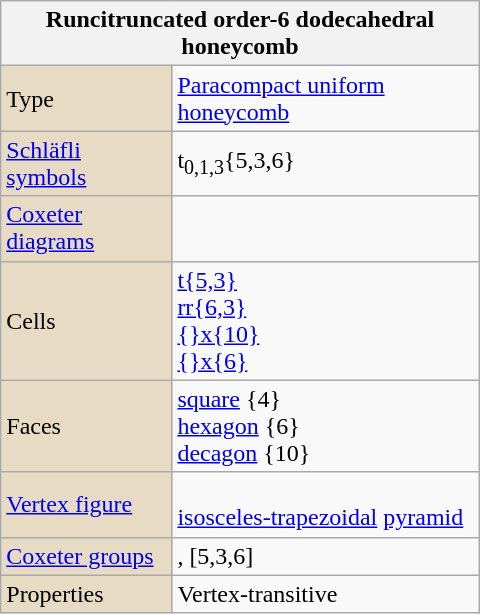<table class="wikitable" align="right" style="margin-left:10px" width="320">
<tr>
<th bgcolor=#e7dcc3 colspan=2>Runcitruncated order-6 dodecahedral honeycomb</th>
</tr>
<tr>
<td bgcolor=#e7dcc3>Type</td>
<td><a href='#'>Paracompact uniform honeycomb</a></td>
</tr>
<tr>
<td bgcolor=#e7dcc3><a href='#'>Schläfli symbols</a></td>
<td>t<sub>0,1,3</sub>{5,3,6}</td>
</tr>
<tr>
<td bgcolor=#e7dcc3><a href='#'>Coxeter diagrams</a></td>
<td></td>
</tr>
<tr>
<td bgcolor=#e7dcc3>Cells</td>
<td><a href='#'>t{5,3}</a> <br><a href='#'>rr{6,3}</a> <br><a href='#'>{}x{10}</a> <br><a href='#'>{}x{6}</a> </td>
</tr>
<tr>
<td bgcolor=#e7dcc3>Faces</td>
<td><a href='#'>square</a> {4}<br><a href='#'>hexagon</a> {6}<br><a href='#'>decagon</a> {10}</td>
</tr>
<tr>
<td bgcolor=#e7dcc3><a href='#'>Vertex figure</a></td>
<td><br><a href='#'>isosceles-trapezoidal</a> <a href='#'>pyramid</a></td>
</tr>
<tr>
<td bgcolor=#e7dcc3><a href='#'>Coxeter groups</a></td>
<td>, [5,3,6]</td>
</tr>
<tr>
<td bgcolor=#e7dcc3>Properties</td>
<td>Vertex-transitive</td>
</tr>
</table>
